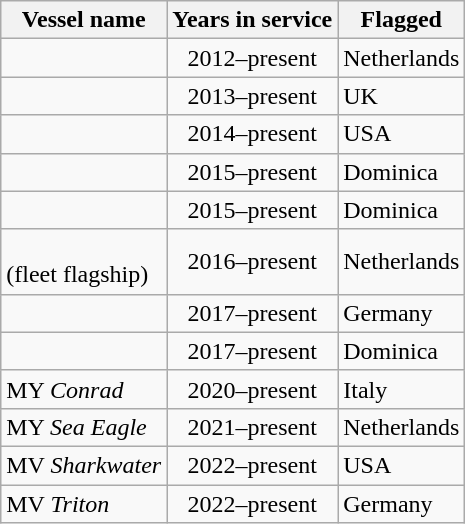<table class="wikitable plainrowheaders">
<tr>
<th scope="col">Vessel name</th>
<th scope="col">Years in service</th>
<th scope="col">Flagged</th>
</tr>
<tr>
<td scope="row"></td>
<td style="text-align:center;">2012–present</td>
<td>Netherlands</td>
</tr>
<tr>
<td scope="row"></td>
<td style="text-align:center;">2013–present</td>
<td>UK</td>
</tr>
<tr>
<td scope="row"></td>
<td style="text-align:center;">2014–present</td>
<td>USA</td>
</tr>
<tr>
<td scope="row"> </td>
<td style="text-align:center;">2015–present</td>
<td>Dominica</td>
</tr>
<tr>
<td scope="row"></td>
<td style="text-align:center;">2015–present</td>
<td>Dominica</td>
</tr>
<tr>
<td scope="row"><br>(fleet flagship)</td>
<td style="text-align:center;">2016–present</td>
<td>Netherlands</td>
</tr>
<tr>
<td scope="row"></td>
<td style="text-align:center;">2017–present</td>
<td>Germany</td>
</tr>
<tr>
<td scope="row"></td>
<td style="text-align:center;">2017–present</td>
<td>Dominica</td>
</tr>
<tr>
<td>MY <em>Conrad</em></td>
<td style="text-align:center;">2020–present</td>
<td>Italy</td>
</tr>
<tr>
<td>MY <em>Sea Eagle</em></td>
<td style="text-align:center;">2021–present</td>
<td>Netherlands</td>
</tr>
<tr>
<td>MV <em>Sharkwater</em></td>
<td style="text-align:center;">2022–present</td>
<td>USA</td>
</tr>
<tr>
<td>MV <em>Triton</em></td>
<td style="text-align:center;">2022–present</td>
<td>Germany</td>
</tr>
</table>
